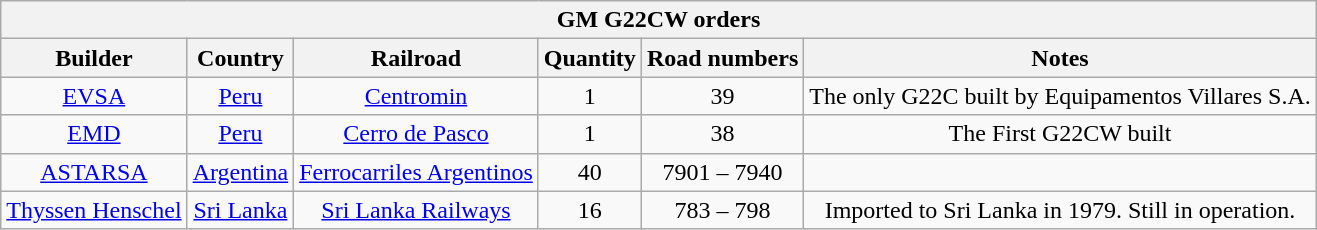<table class="wikitable">
<tr>
<th colspan="6">GM G22CW orders</th>
</tr>
<tr>
<th>Builder</th>
<th>Country</th>
<th>Railroad</th>
<th>Quantity</th>
<th>Road numbers</th>
<th>Notes</th>
</tr>
<tr align="center">
<td><a href='#'>EVSA</a></td>
<td><a href='#'>Peru</a></td>
<td><a href='#'>Centromin</a></td>
<td>1</td>
<td>39</td>
<td>The only G22C built by Equipamentos Villares S.A.</td>
</tr>
<tr align="center">
<td><a href='#'>EMD</a></td>
<td><a href='#'>Peru</a></td>
<td><a href='#'>Cerro de Pasco</a></td>
<td>1</td>
<td>38</td>
<td>The First G22CW built</td>
</tr>
<tr align="center">
<td><a href='#'>ASTARSA</a></td>
<td><a href='#'>Argentina</a></td>
<td><a href='#'>Ferrocarriles Argentinos</a></td>
<td>40</td>
<td>7901 – 7940</td>
<td></td>
</tr>
<tr align="center">
<td><a href='#'>Thyssen Henschel</a></td>
<td><a href='#'>Sri Lanka</a></td>
<td><a href='#'>Sri Lanka Railways</a></td>
<td>16</td>
<td>783 – 798</td>
<td>Imported to Sri Lanka in 1979. Still in operation.</td>
</tr>
</table>
